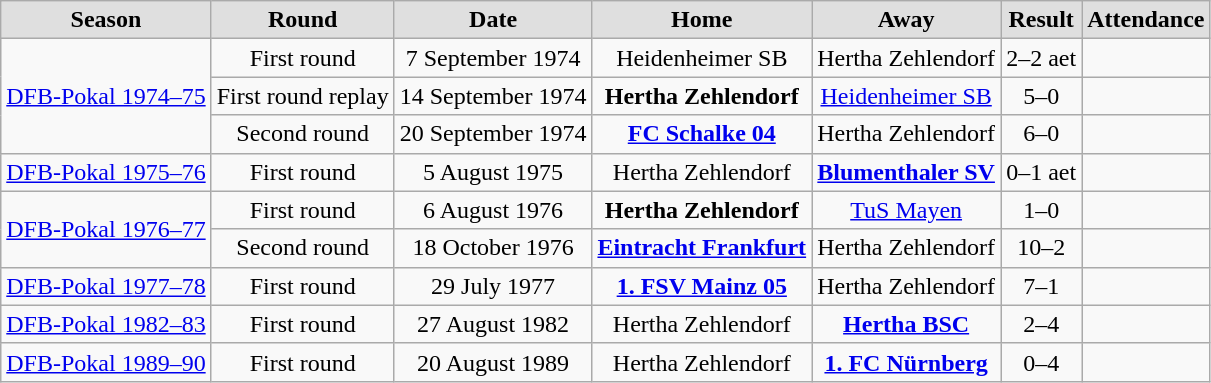<table class="wikitable">
<tr style="text-align:center; background:#dfdfdf;">
<td><strong>Season</strong></td>
<td><strong>Round</strong></td>
<td><strong>Date</strong></td>
<td><strong>Home</strong></td>
<td><strong>Away</strong></td>
<td><strong>Result</strong></td>
<td><strong>Attendance</strong></td>
</tr>
<tr style="text-align:center;">
<td rowspan=3><a href='#'>DFB-Pokal 1974–75</a></td>
<td>First round</td>
<td>7 September 1974</td>
<td>Heidenheimer SB</td>
<td>Hertha Zehlendorf</td>
<td>2–2 aet</td>
<td></td>
</tr>
<tr style="text-align:center;">
<td>First round replay</td>
<td>14 September 1974</td>
<td><strong>Hertha Zehlendorf</strong></td>
<td><a href='#'>Heidenheimer SB</a></td>
<td>5–0</td>
<td></td>
</tr>
<tr style="text-align:center;">
<td>Second round</td>
<td>20 September 1974</td>
<td><strong><a href='#'>FC Schalke 04</a></strong></td>
<td>Hertha Zehlendorf</td>
<td>6–0</td>
<td></td>
</tr>
<tr style="text-align:center;">
<td><a href='#'>DFB-Pokal 1975–76</a></td>
<td>First round</td>
<td>5 August 1975</td>
<td>Hertha Zehlendorf</td>
<td><strong><a href='#'>Blumenthaler SV</a></strong></td>
<td>0–1 aet</td>
<td></td>
</tr>
<tr style="text-align:center;">
<td rowspan=2><a href='#'>DFB-Pokal 1976–77</a></td>
<td>First round</td>
<td>6 August 1976</td>
<td><strong>Hertha Zehlendorf</strong></td>
<td><a href='#'>TuS Mayen</a></td>
<td>1–0</td>
<td></td>
</tr>
<tr style="text-align:center;">
<td>Second round</td>
<td>18 October 1976</td>
<td><strong><a href='#'>Eintracht Frankfurt</a></strong></td>
<td>Hertha Zehlendorf</td>
<td>10–2</td>
<td></td>
</tr>
<tr style="text-align:center;">
<td><a href='#'>DFB-Pokal 1977–78</a></td>
<td>First round</td>
<td>29 July 1977</td>
<td><strong><a href='#'>1. FSV Mainz 05</a></strong></td>
<td>Hertha Zehlendorf</td>
<td>7–1</td>
<td></td>
</tr>
<tr style="text-align:center;">
<td><a href='#'>DFB-Pokal 1982–83</a></td>
<td>First round</td>
<td>27 August 1982</td>
<td>Hertha Zehlendorf</td>
<td><strong><a href='#'>Hertha BSC</a></strong></td>
<td>2–4</td>
<td></td>
</tr>
<tr style="text-align:center;">
<td><a href='#'>DFB-Pokal 1989–90</a></td>
<td>First round</td>
<td>20 August 1989</td>
<td>Hertha Zehlendorf</td>
<td><strong><a href='#'>1. FC Nürnberg</a></strong></td>
<td>0–4</td>
<td></td>
</tr>
</table>
